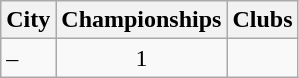<table class="wikitable">
<tr>
<th>City</th>
<th>Championships</th>
<th>Clubs</th>
</tr>
<tr>
<td>–</td>
<td style="text-align: center;">1</td>
<td></td>
</tr>
</table>
